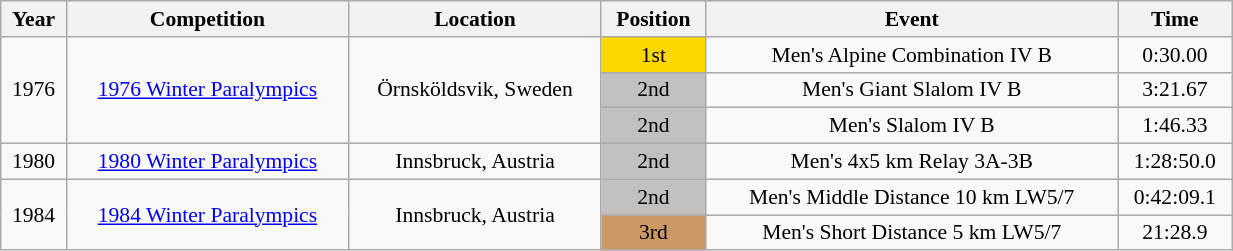<table class="wikitable" width=65% style="font-size:90%; text-align:center;">
<tr>
<th>Year</th>
<th>Competition</th>
<th>Location</th>
<th>Position</th>
<th>Event</th>
<th>Time</th>
</tr>
<tr>
<td rowspan=3>1976</td>
<td rowspan=3><a href='#'>1976 Winter Paralympics</a></td>
<td rowspan=3>Örnsköldsvik, Sweden</td>
<td bgcolor=gold>1st</td>
<td>Men's Alpine Combination IV B</td>
<td>0:30.00</td>
</tr>
<tr>
<td bgcolor=silver>2nd</td>
<td>Men's Giant Slalom IV B</td>
<td>3:21.67</td>
</tr>
<tr>
<td bgcolor=silver>2nd</td>
<td>Men's Slalom IV B</td>
<td>1:46.33</td>
</tr>
<tr>
<td>1980</td>
<td><a href='#'>1980 Winter Paralympics</a></td>
<td>Innsbruck, Austria</td>
<td bgcolor=silver>2nd</td>
<td>Men's 4x5 km Relay 3A-3B</td>
<td>1:28:50.0</td>
</tr>
<tr>
<td rowspan=2>1984</td>
<td rowspan=2><a href='#'>1984 Winter Paralympics</a></td>
<td rowspan=2>Innsbruck, Austria</td>
<td bgcolor=silver>2nd</td>
<td>Men's Middle Distance 10 km LW5/7</td>
<td>0:42:09.1</td>
</tr>
<tr>
<td bgcolor=cc9966>3rd</td>
<td>Men's Short Distance 5 km LW5/7</td>
<td>21:28.9</td>
</tr>
</table>
